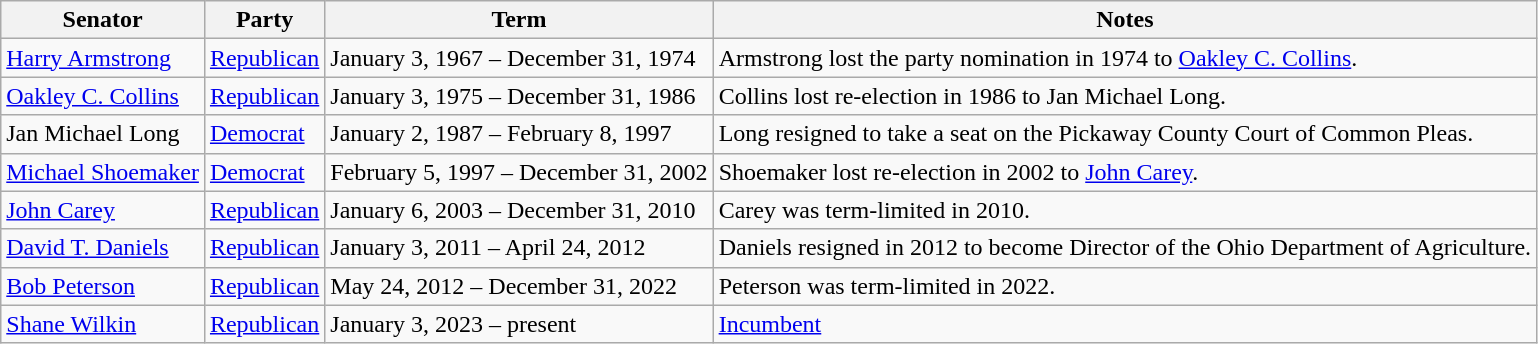<table class=wikitable>
<tr valign=bottom>
<th>Senator</th>
<th>Party</th>
<th>Term</th>
<th>Notes</th>
</tr>
<tr>
<td><a href='#'>Harry Armstrong</a></td>
<td><a href='#'>Republican</a></td>
<td>January 3, 1967 – December 31, 1974</td>
<td>Armstrong lost the party nomination in 1974 to <a href='#'>Oakley C. Collins</a>.</td>
</tr>
<tr>
<td><a href='#'>Oakley C. Collins</a></td>
<td><a href='#'>Republican</a></td>
<td>January 3, 1975 – December 31, 1986</td>
<td>Collins lost re-election in 1986 to Jan Michael Long.</td>
</tr>
<tr>
<td>Jan Michael Long</td>
<td><a href='#'>Democrat</a></td>
<td>January 2, 1987 – February 8, 1997</td>
<td>Long resigned to take a seat on the Pickaway County Court of Common Pleas.</td>
</tr>
<tr>
<td><a href='#'>Michael Shoemaker</a></td>
<td><a href='#'>Democrat</a></td>
<td>February 5, 1997 – December 31, 2002</td>
<td>Shoemaker lost re-election in 2002 to <a href='#'>John Carey</a>.</td>
</tr>
<tr>
<td><a href='#'>John Carey</a></td>
<td><a href='#'>Republican</a></td>
<td>January 6, 2003 – December 31, 2010</td>
<td>Carey was term-limited in 2010.</td>
</tr>
<tr>
<td><a href='#'>David T. Daniels</a></td>
<td><a href='#'>Republican</a></td>
<td>January 3, 2011 – April 24, 2012</td>
<td>Daniels resigned in 2012 to become Director of the Ohio Department of Agriculture.</td>
</tr>
<tr>
<td><a href='#'>Bob Peterson</a></td>
<td><a href='#'>Republican</a></td>
<td>May 24, 2012 – December 31, 2022</td>
<td>Peterson was term-limited in 2022.</td>
</tr>
<tr>
<td><a href='#'>Shane Wilkin</a></td>
<td><a href='#'>Republican</a></td>
<td>January 3, 2023 – present</td>
<td><a href='#'>Incumbent</a></td>
</tr>
</table>
